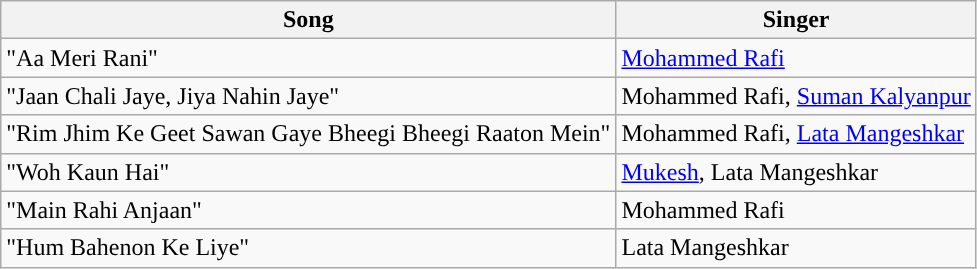<table class="wikitable">
<tr>
<th>Song</th>
<th>Singer</th>
</tr>
<tr>
<td>"Aa Meri Rani"</td>
<td><a href='#'>Mohammed Rafi</a></td>
</tr>
<tr>
<td>"Jaan Chali Jaye, Jiya Nahin Jaye"</td>
<td>Mohammed Rafi, <a href='#'>Suman Kalyanpur</a></td>
</tr>
<tr>
<td>"Rim Jhim Ke Geet Sawan Gaye Bheegi Bheegi Raaton Mein"</td>
<td>Mohammed Rafi, <a href='#'>Lata Mangeshkar</a></td>
</tr>
<tr>
<td>"Woh Kaun Hai"</td>
<td><a href='#'>Mukesh</a>, Lata Mangeshkar</td>
</tr>
<tr>
<td>"Main Rahi Anjaan"</td>
<td>Mohammed Rafi</td>
</tr>
<tr>
<td>"Hum Bahenon Ke Liye"</td>
<td>Lata Mangeshkar</td>
</tr>
</table>
